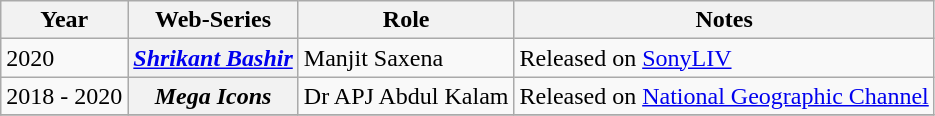<table class="wikitable sortable plainrowheaders">
<tr style="text-align:center;">
<th scope="col">Year</th>
<th scope="col">Web-Series</th>
<th scope="col">Role</th>
<th class="unsortable" scope="col">Notes</th>
</tr>
<tr>
<td>2020</td>
<th scope="row"><em><a href='#'>Shrikant Bashir</a></em></th>
<td>Manjit Saxena</td>
<td>Released on <a href='#'>SonyLIV</a></td>
</tr>
<tr>
<td>2018 - 2020</td>
<th scope="row"><em>Mega Icons</em></th>
<td>Dr APJ Abdul Kalam</td>
<td>Released on <a href='#'>National Geographic Channel</a></td>
</tr>
<tr>
</tr>
</table>
